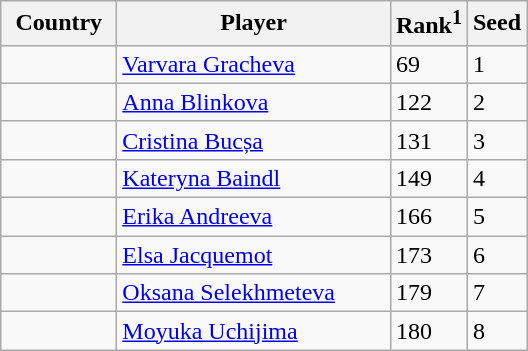<table class="sortable wikitable">
<tr>
<th width="70">Country</th>
<th width="175">Player</th>
<th>Rank<sup>1</sup></th>
<th>Seed</th>
</tr>
<tr>
<td></td>
<td><a href='#'>Varvara Gracheva</a></td>
<td>69</td>
<td>1</td>
</tr>
<tr>
<td></td>
<td><a href='#'>Anna Blinkova</a></td>
<td>122</td>
<td>2</td>
</tr>
<tr>
<td></td>
<td><a href='#'>Cristina Bucșa</a></td>
<td>131</td>
<td>3</td>
</tr>
<tr>
<td></td>
<td><a href='#'>Kateryna Baindl</a></td>
<td>149</td>
<td>4</td>
</tr>
<tr>
<td></td>
<td><a href='#'>Erika Andreeva</a></td>
<td>166</td>
<td>5</td>
</tr>
<tr>
<td></td>
<td><a href='#'>Elsa Jacquemot</a></td>
<td>173</td>
<td>6</td>
</tr>
<tr>
<td></td>
<td><a href='#'>Oksana Selekhmeteva</a></td>
<td>179</td>
<td>7</td>
</tr>
<tr>
<td></td>
<td><a href='#'>Moyuka Uchijima</a></td>
<td>180</td>
<td>8</td>
</tr>
</table>
